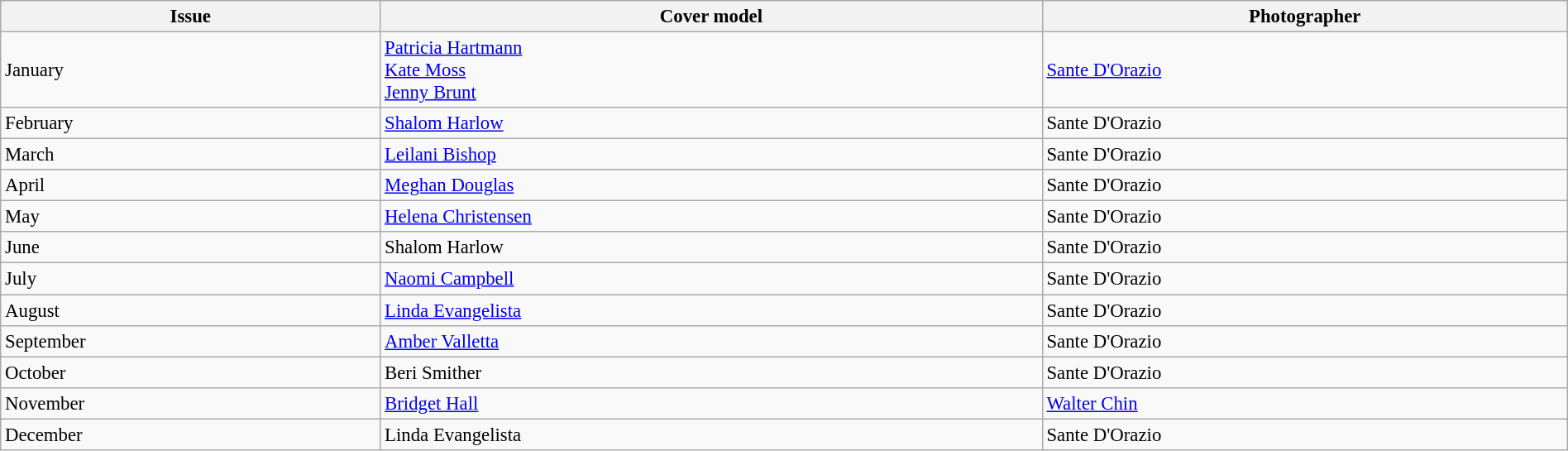<table class="sortable wikitable"  style="font-size:95%; width:100%;">
<tr>
<th style="text-align:center;">Issue</th>
<th style="text-align:center;">Cover model</th>
<th style="text-align:center;">Photographer</th>
</tr>
<tr>
<td>January</td>
<td><a href='#'>Patricia Hartmann</a><br><a href='#'>Kate Moss</a><br><a href='#'>Jenny Brunt</a></td>
<td><a href='#'>Sante D'Orazio</a></td>
</tr>
<tr>
<td>February</td>
<td><a href='#'>Shalom Harlow</a></td>
<td>Sante D'Orazio</td>
</tr>
<tr>
<td>March</td>
<td><a href='#'>Leilani Bishop</a></td>
<td>Sante D'Orazio</td>
</tr>
<tr>
<td>April</td>
<td><a href='#'>Meghan Douglas</a></td>
<td>Sante D'Orazio</td>
</tr>
<tr>
<td>May</td>
<td><a href='#'>Helena Christensen</a></td>
<td>Sante D'Orazio</td>
</tr>
<tr>
<td>June</td>
<td>Shalom Harlow</td>
<td>Sante D'Orazio</td>
</tr>
<tr>
<td>July</td>
<td><a href='#'>Naomi Campbell</a></td>
<td>Sante D'Orazio</td>
</tr>
<tr>
<td>August</td>
<td><a href='#'>Linda Evangelista</a></td>
<td>Sante D'Orazio</td>
</tr>
<tr>
<td>September</td>
<td><a href='#'>Amber Valletta</a></td>
<td>Sante D'Orazio</td>
</tr>
<tr>
<td>October</td>
<td>Beri Smither</td>
<td>Sante D'Orazio</td>
</tr>
<tr>
<td>November</td>
<td><a href='#'>Bridget Hall</a></td>
<td><a href='#'>Walter Chin</a></td>
</tr>
<tr>
<td>December</td>
<td>Linda Evangelista</td>
<td>Sante D'Orazio</td>
</tr>
</table>
